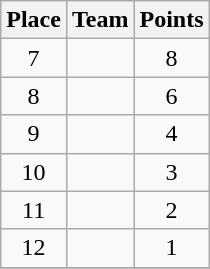<table class="wikitable" style="text-align:center; padding-bottom:0;">
<tr>
<th>Place</th>
<th style="text-align:left;">Team</th>
<th>Points</th>
</tr>
<tr>
<td>7</td>
<td align=left></td>
<td>8</td>
</tr>
<tr>
<td>8</td>
<td align=left></td>
<td>6</td>
</tr>
<tr>
<td>9</td>
<td align=left></td>
<td>4</td>
</tr>
<tr>
<td>10</td>
<td align=left></td>
<td>3</td>
</tr>
<tr>
<td>11</td>
<td align=left></td>
<td>2</td>
</tr>
<tr>
<td>12</td>
<td align=left></td>
<td>1</td>
</tr>
<tr>
</tr>
</table>
